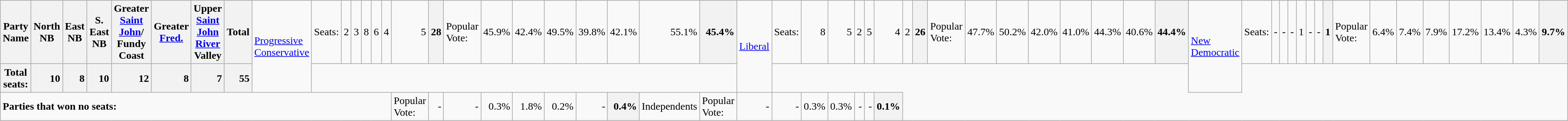<table class="wikitable">
<tr>
<th colspan="3">Party Name</th>
<th>North<br>NB</th>
<th>East<br>NB</th>
<th>S. East<br>NB</th>
<th>Greater<br><a href='#'>Saint John</a>/<br>Fundy Coast</th>
<th>Greater<br><a href='#'>Fred.</a></th>
<th>Upper<br><a href='#'>Saint John River</a><br>Valley</th>
<th>Total<br></th>
<td rowspan="2"><a href='#'>Progressive<br>Conservative</a></td>
<td>Seats:</td>
<td style="text-align:right;">2</td>
<td style="text-align:right;">3</td>
<td style="text-align:right;">8</td>
<td style="text-align:right;">6</td>
<td style="text-align:right;">4</td>
<td style="text-align:right;">5</td>
<th style="text-align:right;">28<br></th>
<td>Popular Vote:</td>
<td style="text-align:right;">45.9%</td>
<td style="text-align:right;">42.4%</td>
<td style="text-align:right;">49.5%</td>
<td style="text-align:right;">39.8%</td>
<td style="text-align:right;">42.1%</td>
<td style="text-align:right;">55.1%</td>
<th style="text-align:right;">45.4%<br></th>
<td rowspan="2"><a href='#'>Liberal</a></td>
<td>Seats:</td>
<td style="text-align:right;">8</td>
<td style="text-align:right;">5</td>
<td style="text-align:right;">2</td>
<td style="text-align:right;">5</td>
<td style="text-align:right;">4</td>
<td style="text-align:right;">2</td>
<th style="text-align:right;">26<br></th>
<td>Popular Vote:</td>
<td style="text-align:right;">47.7%</td>
<td style="text-align:right;">50.2%</td>
<td style="text-align:right;">42.0%</td>
<td style="text-align:right;">41.0%</td>
<td style="text-align:right;">44.3%</td>
<td style="text-align:right;">40.6%</td>
<th style="text-align:right;">44.4%<br></th>
<td rowspan="2"><a href='#'>New<br>Democratic</a></td>
<td>Seats:</td>
<td style="text-align:right;">-</td>
<td style="text-align:right;">-</td>
<td style="text-align:right;">-</td>
<td style="text-align:right;">1</td>
<td style="text-align:right;">-</td>
<td style="text-align:right;">-</td>
<th style="text-align:right;">1<br></th>
<td>Popular Vote:</td>
<td style="text-align:right;">6.4%</td>
<td style="text-align:right;">7.4%</td>
<td style="text-align:right;">7.9%</td>
<td style="text-align:right;">17.2%</td>
<td style="text-align:right;">13.4%</td>
<td style="text-align:right;">4.3%</td>
<th style="text-align:right;">9.7%</th>
</tr>
<tr>
<th colspan=3>Total seats:</th>
<th style="text-align:right;">10</th>
<th style="text-align:right;">8</th>
<th style="text-align:right;">10</th>
<th style="text-align:right;">12</th>
<th style="text-align:right;">8</th>
<th style="text-align:right;">7</th>
<th style="text-align:right;">55</th>
</tr>
<tr>
<td colspan=17><strong>Parties that won no seats:</strong><br></td>
<td>Popular Vote:</td>
<td style="text-align:right;">-</td>
<td style="text-align:right;">-</td>
<td style="text-align:right;">0.3%</td>
<td style="text-align:right;">1.8%</td>
<td style="text-align:right;">0.2%</td>
<td style="text-align:right;">-</td>
<th style="text-align:right;">0.4%<br></th>
<td>Independents</td>
<td>Popular Vote:</td>
<td style="text-align:right;">-</td>
<td style="text-align:right;">-</td>
<td style="text-align:right;">0.3%</td>
<td style="text-align:right;">0.3%</td>
<td style="text-align:right;">-</td>
<td style="text-align:right;">-</td>
<th style="text-align:right;">0.1%</th>
</tr>
</table>
